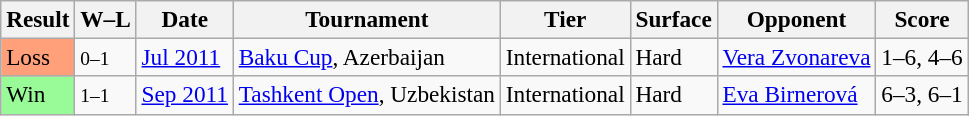<table class="sortable wikitable" style=font-size:97%>
<tr>
<th>Result</th>
<th class="unsortable">W–L</th>
<th>Date</th>
<th>Tournament</th>
<th>Tier</th>
<th>Surface</th>
<th>Opponent</th>
<th class="unsortable">Score</th>
</tr>
<tr>
<td style="background:#ffa07a;">Loss</td>
<td><small>0–1</small></td>
<td><a href='#'>Jul 2011</a></td>
<td><a href='#'>Baku Cup</a>, Azerbaijan</td>
<td>International</td>
<td>Hard</td>
<td> <a href='#'>Vera Zvonareva</a></td>
<td>1–6, 4–6</td>
</tr>
<tr>
<td style="background:#98fb98;">Win</td>
<td><small>1–1</small></td>
<td><a href='#'>Sep 2011</a></td>
<td><a href='#'>Tashkent Open</a>, Uzbekistan</td>
<td>International</td>
<td>Hard</td>
<td> <a href='#'>Eva Birnerová</a></td>
<td>6–3, 6–1</td>
</tr>
</table>
